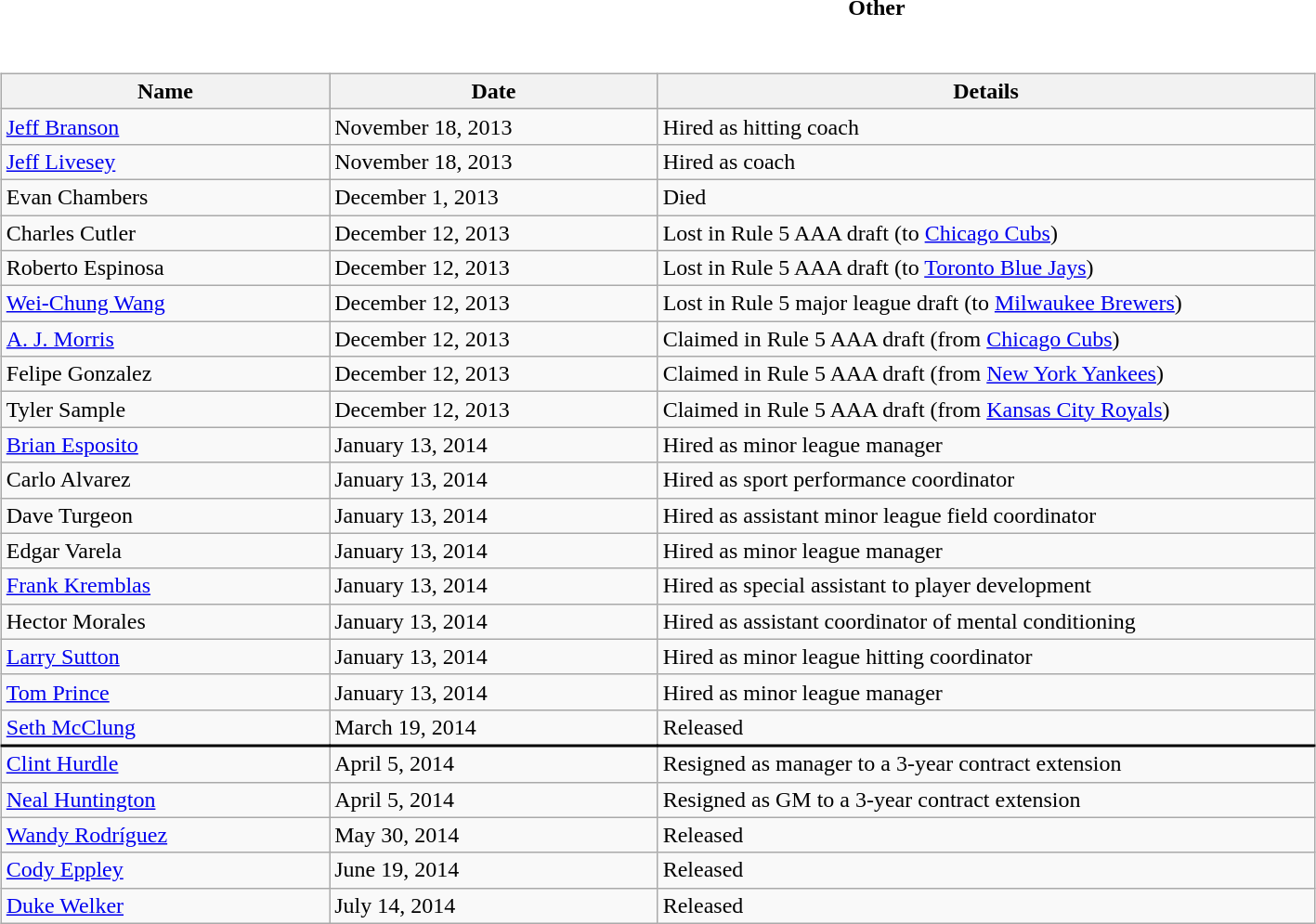<table class="toccolours collapsible collapsed" style="width:100%; background:inherit">
<tr>
<th>Other</th>
</tr>
<tr>
<td><br><table class="wikitable" style="width:75%;">
<tr style="text-align:center; background:#ddd;">
<th style="width:25%;">Name</th>
<th style="width:25%;">Date</th>
<th style="width:50%;">Details</th>
</tr>
<tr>
<td><a href='#'>Jeff Branson</a></td>
<td>November 18, 2013</td>
<td>Hired as hitting coach</td>
</tr>
<tr>
<td><a href='#'>Jeff Livesey</a></td>
<td>November 18, 2013</td>
<td>Hired as coach</td>
</tr>
<tr>
<td>Evan Chambers</td>
<td>December 1, 2013</td>
<td>Died</td>
</tr>
<tr>
<td>Charles Cutler</td>
<td>December 12, 2013</td>
<td>Lost in Rule 5 AAA draft (to <a href='#'>Chicago Cubs</a>)</td>
</tr>
<tr>
<td>Roberto Espinosa</td>
<td>December 12, 2013</td>
<td>Lost in Rule 5 AAA draft (to <a href='#'>Toronto Blue Jays</a>)</td>
</tr>
<tr>
<td><a href='#'>Wei-Chung Wang</a></td>
<td>December 12, 2013</td>
<td>Lost in Rule 5 major league draft (to <a href='#'>Milwaukee Brewers</a>)</td>
</tr>
<tr>
<td><a href='#'>A. J. Morris</a></td>
<td>December 12, 2013</td>
<td>Claimed in Rule 5 AAA draft (from <a href='#'>Chicago Cubs</a>)</td>
</tr>
<tr>
<td>Felipe Gonzalez</td>
<td>December 12, 2013</td>
<td>Claimed in Rule 5 AAA draft (from <a href='#'>New York Yankees</a>)</td>
</tr>
<tr>
<td>Tyler Sample</td>
<td>December 12, 2013</td>
<td>Claimed in Rule 5 AAA draft (from <a href='#'>Kansas City Royals</a>)</td>
</tr>
<tr>
<td><a href='#'>Brian Esposito</a></td>
<td>January 13, 2014</td>
<td>Hired as minor league manager</td>
</tr>
<tr>
<td>Carlo Alvarez</td>
<td>January 13, 2014</td>
<td>Hired as sport performance coordinator</td>
</tr>
<tr>
<td>Dave Turgeon</td>
<td>January 13, 2014</td>
<td>Hired as assistant minor league field coordinator</td>
</tr>
<tr>
<td>Edgar Varela</td>
<td>January 13, 2014</td>
<td>Hired as minor league manager</td>
</tr>
<tr>
<td><a href='#'>Frank Kremblas</a></td>
<td>January 13, 2014</td>
<td>Hired as special assistant to player development</td>
</tr>
<tr>
<td>Hector Morales</td>
<td>January 13, 2014</td>
<td>Hired as assistant coordinator of mental conditioning</td>
</tr>
<tr>
<td><a href='#'>Larry Sutton</a></td>
<td>January 13, 2014</td>
<td>Hired as minor league hitting coordinator</td>
</tr>
<tr>
<td><a href='#'>Tom Prince</a></td>
<td>January 13, 2014</td>
<td>Hired as minor league manager</td>
</tr>
<tr style="border-bottom:2px solid #000000;">
<td><a href='#'>Seth McClung</a></td>
<td>March 19, 2014</td>
<td>Released</td>
</tr>
<tr>
<td><a href='#'>Clint Hurdle</a></td>
<td>April 5, 2014</td>
<td>Resigned as manager to a 3-year contract extension</td>
</tr>
<tr>
<td><a href='#'>Neal Huntington</a></td>
<td>April 5, 2014</td>
<td>Resigned as GM to a 3-year contract extension</td>
</tr>
<tr>
<td><a href='#'>Wandy Rodríguez</a></td>
<td>May 30, 2014</td>
<td>Released</td>
</tr>
<tr>
<td><a href='#'>Cody Eppley</a></td>
<td>June 19, 2014</td>
<td>Released</td>
</tr>
<tr>
<td><a href='#'>Duke Welker</a></td>
<td>July 14, 2014</td>
<td>Released</td>
</tr>
</table>
</td>
</tr>
</table>
